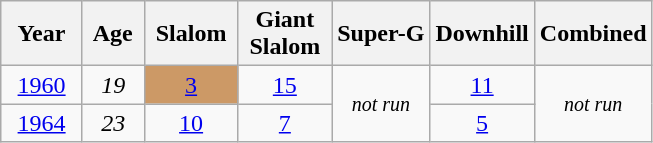<table class=wikitable style="text-align:center">
<tr>
<th>  Year  </th>
<th> Age </th>
<th> Slalom </th>
<th> Giant <br> Slalom </th>
<th>Super-G</th>
<th>Downhill</th>
<th>Combined</th>
</tr>
<tr>
<td><a href='#'>1960</a></td>
<td><em>19</em></td>
<td style="background:#c96;"><a href='#'>3</a></td>
<td><a href='#'>15</a></td>
<td rowspan=2><small><em>not run</em></small></td>
<td><a href='#'>11</a></td>
<td rowspan=3><small><em>not run</em></small></td>
</tr>
<tr>
<td><a href='#'>1964</a></td>
<td><em>23</em></td>
<td><a href='#'>10</a></td>
<td><a href='#'>7</a></td>
<td><a href='#'>5</a></td>
</tr>
</table>
